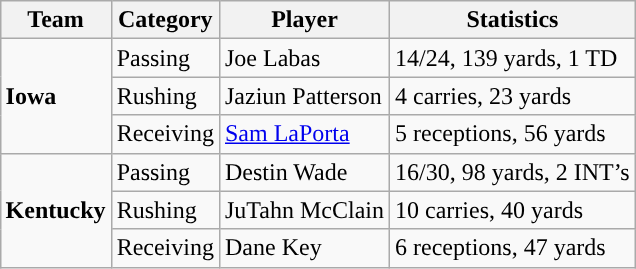<table class="wikitable" style="float: right;">
<tr>
<th>Team</th>
<th>Category</th>
<th>Player</th>
<th>Statistics</th>
</tr>
<tr>
<td rowspan=3><strong>Iowa</strong></td>
<td>Passing</td>
<td>Joe Labas</td>
<td>14/24, 139 yards, 1 TD</td>
</tr>
<tr>
<td>Rushing</td>
<td>Jaziun Patterson</td>
<td>4 carries, 23 yards</td>
</tr>
<tr>
<td>Receiving</td>
<td><a href='#'>Sam LaPorta</a></td>
<td>5 receptions, 56 yards</td>
</tr>
<tr>
<td rowspan=3><strong>Kentucky</strong></td>
<td>Passing</td>
<td>Destin Wade</td>
<td>16/30, 98 yards, 2 INT’s</td>
</tr>
<tr>
<td>Rushing</td>
<td>JuTahn McClain</td>
<td>10 carries, 40 yards</td>
</tr>
<tr>
<td>Receiving</td>
<td>Dane Key</td>
<td>6 receptions, 47 yards</td>
</tr>
</table>
